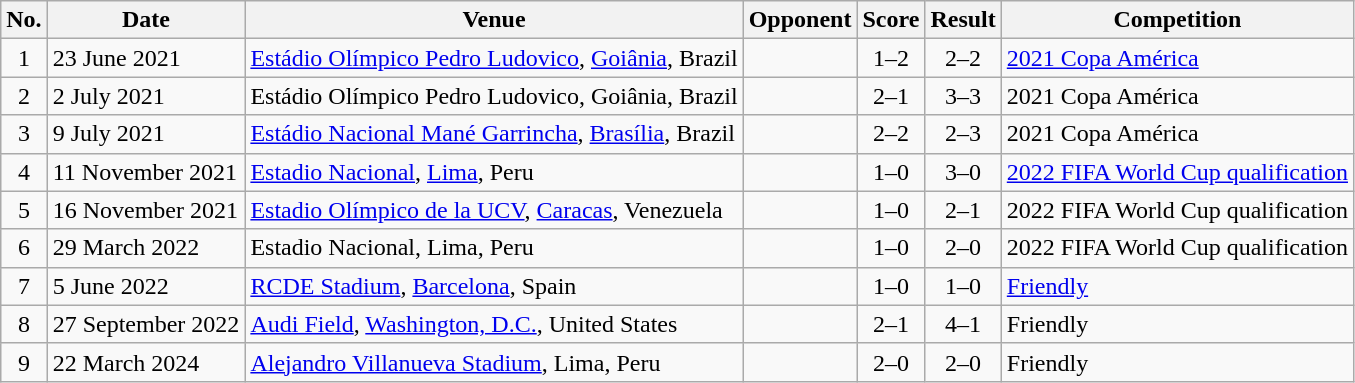<table class="wikitable sortable">
<tr>
<th scope="col">No.</th>
<th scope="col">Date</th>
<th scope="col">Venue</th>
<th scope="col">Opponent</th>
<th scope="col">Score</th>
<th scope="col">Result</th>
<th scope="col">Competition</th>
</tr>
<tr>
<td style="text-align:center">1</td>
<td>23 June 2021</td>
<td><a href='#'>Estádio Olímpico Pedro Ludovico</a>, <a href='#'>Goiânia</a>, Brazil</td>
<td></td>
<td style="text-align:center">1–2</td>
<td style="text-align:center">2–2</td>
<td><a href='#'>2021 Copa América</a></td>
</tr>
<tr>
<td style="text-align:center">2</td>
<td>2 July 2021</td>
<td>Estádio Olímpico Pedro Ludovico, Goiânia, Brazil</td>
<td></td>
<td style="text-align:center">2–1</td>
<td style="text-align:center">3–3</td>
<td>2021 Copa América</td>
</tr>
<tr>
<td style="text-align:center">3</td>
<td>9 July 2021</td>
<td><a href='#'>Estádio Nacional Mané Garrincha</a>, <a href='#'>Brasília</a>, Brazil</td>
<td></td>
<td style="text-align:center">2–2</td>
<td style="text-align:center">2–3</td>
<td>2021 Copa América</td>
</tr>
<tr>
<td style="text-align:center">4</td>
<td>11 November 2021</td>
<td><a href='#'>Estadio Nacional</a>, <a href='#'>Lima</a>, Peru</td>
<td></td>
<td style="text-align:center">1–0</td>
<td style="text-align:center">3–0</td>
<td><a href='#'>2022 FIFA World Cup qualification</a></td>
</tr>
<tr>
<td style="text-align:center">5</td>
<td>16 November 2021</td>
<td><a href='#'>Estadio Olímpico de la UCV</a>, <a href='#'>Caracas</a>, Venezuela</td>
<td></td>
<td style="text-align:center">1–0</td>
<td style="text-align:center">2–1</td>
<td>2022 FIFA World Cup qualification</td>
</tr>
<tr>
<td style="text-align:center">6</td>
<td>29 March 2022</td>
<td>Estadio Nacional, Lima, Peru</td>
<td></td>
<td style="text-align:center">1–0</td>
<td style="text-align:center">2–0</td>
<td>2022 FIFA World Cup qualification</td>
</tr>
<tr>
<td style="text-align:center">7</td>
<td>5 June 2022</td>
<td><a href='#'>RCDE Stadium</a>, <a href='#'>Barcelona</a>, Spain</td>
<td></td>
<td style="text-align:center">1–0</td>
<td style="text-align:center">1–0</td>
<td><a href='#'>Friendly</a></td>
</tr>
<tr>
<td style="text-align:center">8</td>
<td>27 September 2022</td>
<td><a href='#'>Audi Field</a>, <a href='#'>Washington, D.C.</a>, United States</td>
<td></td>
<td style="text-align:center">2–1</td>
<td style="text-align:center">4–1</td>
<td>Friendly</td>
</tr>
<tr>
<td style="text-align:center">9</td>
<td>22 March 2024</td>
<td><a href='#'>Alejandro Villanueva Stadium</a>, Lima, Peru</td>
<td></td>
<td style="text-align:center">2–0</td>
<td style="text-align:center">2–0</td>
<td>Friendly</td>
</tr>
</table>
